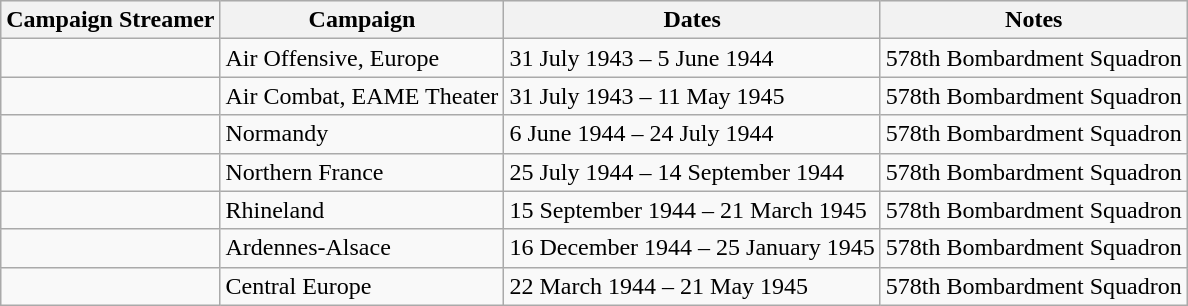<table class="wikitable">
<tr style="background:#efefef;">
<th>Campaign Streamer</th>
<th>Campaign</th>
<th>Dates</th>
<th>Notes</th>
</tr>
<tr>
<td></td>
<td>Air Offensive, Europe</td>
<td>31 July 1943 – 5 June 1944</td>
<td>578th Bombardment Squadron</td>
</tr>
<tr>
<td></td>
<td>Air Combat, EAME Theater</td>
<td>31 July 1943 – 11 May 1945</td>
<td>578th Bombardment Squadron</td>
</tr>
<tr>
<td></td>
<td>Normandy</td>
<td>6 June 1944 – 24 July 1944</td>
<td>578th Bombardment Squadron</td>
</tr>
<tr>
<td></td>
<td>Northern France</td>
<td>25 July 1944 – 14 September 1944</td>
<td>578th Bombardment Squadron</td>
</tr>
<tr>
<td></td>
<td>Rhineland</td>
<td>15 September 1944 – 21 March 1945</td>
<td>578th Bombardment Squadron</td>
</tr>
<tr>
<td></td>
<td>Ardennes-Alsace</td>
<td>16 December 1944 – 25 January 1945</td>
<td>578th Bombardment Squadron</td>
</tr>
<tr>
<td></td>
<td>Central Europe</td>
<td>22 March 1944 – 21 May 1945</td>
<td>578th Bombardment Squadron</td>
</tr>
</table>
